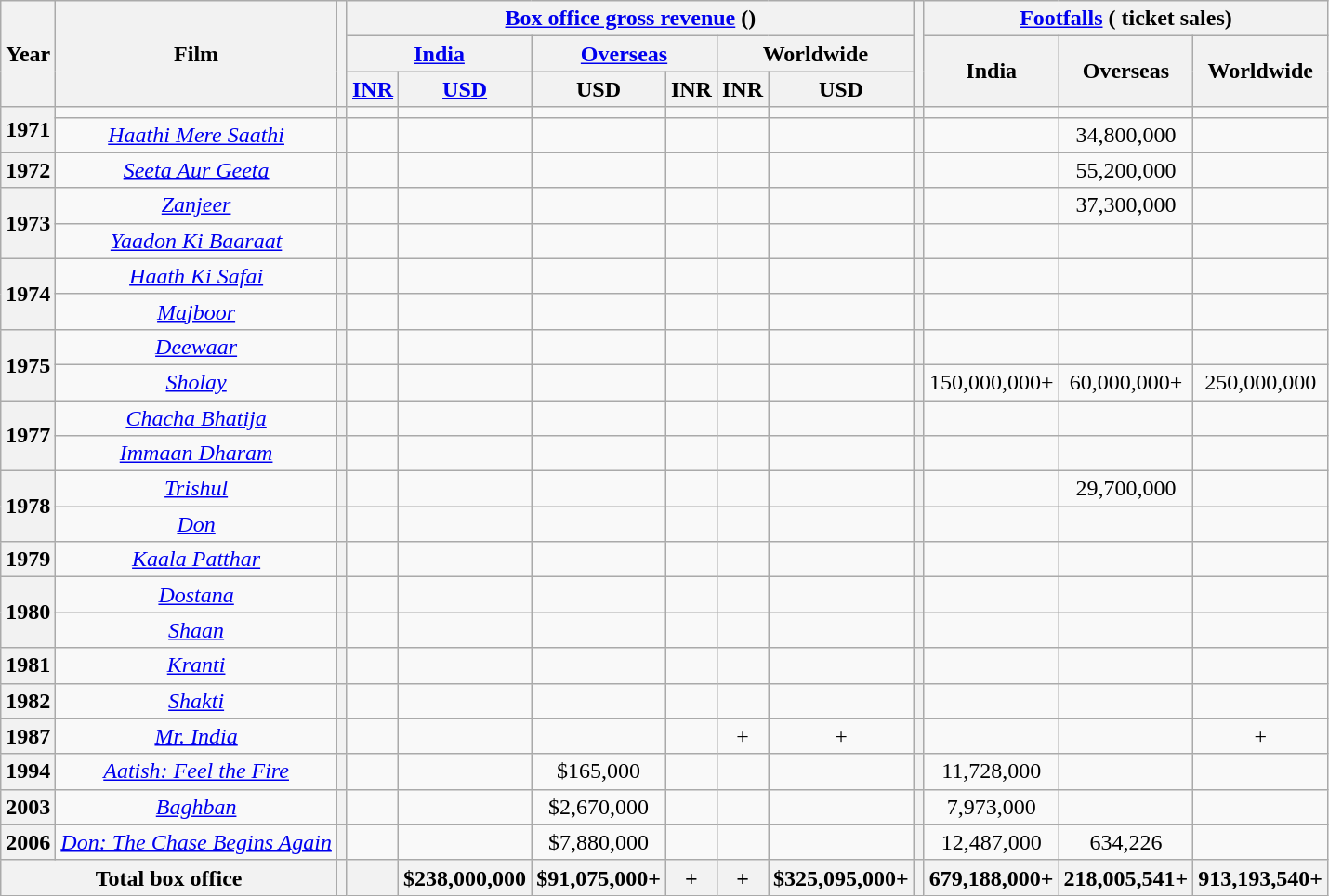<table class="wikitable sortable" style="text-align:center;">
<tr>
<th rowspan="3">Year</th>
<th rowspan="3">Film</th>
<th rowspan="3" class="unsortable"></th>
<th colspan="6"><a href='#'>Box office gross revenue</a> ()</th>
<th rowspan="3" class="unsortable"></th>
<th colspan="3"><a href='#'>Footfalls</a> ( ticket sales)</th>
</tr>
<tr>
<th colspan="2"><a href='#'>India</a></th>
<th colspan="2"><a href='#'>Overseas</a></th>
<th colspan="2">Worldwide</th>
<th rowspan="2">India</th>
<th rowspan="2" data-sort-type="number">Overseas</th>
<th rowspan="2">Worldwide</th>
</tr>
<tr>
<th><a href='#'>INR</a></th>
<th><a href='#'>USD</a></th>
<th>USD</th>
<th>INR</th>
<th>INR</th>
<th>USD</th>
</tr>
<tr>
<th rowspan="2">1971</th>
<td></td>
<th></th>
<td></td>
<td></td>
<td></td>
<td></td>
<td></td>
<td></td>
<th></th>
<td></td>
<td></td>
<td></td>
</tr>
<tr>
<td><em><a href='#'>Haathi Mere Saathi</a></em></td>
<th></th>
<td></td>
<td></td>
<td></td>
<td></td>
<td></td>
<td></td>
<th></th>
<td></td>
<td>34,800,000</td>
<td></td>
</tr>
<tr>
<th>1972</th>
<td><em><a href='#'>Seeta Aur Geeta</a></em></td>
<th></th>
<td></td>
<td></td>
<td></td>
<td></td>
<td></td>
<td></td>
<th></th>
<td></td>
<td>55,200,000</td>
<td></td>
</tr>
<tr>
<th rowspan="2">1973</th>
<td><em><a href='#'>Zanjeer</a></em></td>
<th></th>
<td></td>
<td></td>
<td></td>
<td></td>
<td></td>
<td></td>
<th></th>
<td></td>
<td>37,300,000</td>
<td></td>
</tr>
<tr>
<td><em><a href='#'>Yaadon Ki Baaraat</a></em></td>
<th></th>
<td></td>
<td></td>
<td></td>
<td></td>
<td></td>
<td></td>
<th></th>
<td></td>
<td></td>
<td></td>
</tr>
<tr>
<th rowspan="2">1974</th>
<td><em><a href='#'>Haath Ki Safai</a></em></td>
<th></th>
<td></td>
<td></td>
<td></td>
<td></td>
<td></td>
<td></td>
<th></th>
<td></td>
<td></td>
<td></td>
</tr>
<tr>
<td><em><a href='#'>Majboor</a></em></td>
<th></th>
<td></td>
<td></td>
<td></td>
<td></td>
<td></td>
<td></td>
<th></th>
<td></td>
<td></td>
<td></td>
</tr>
<tr>
<th rowspan="2">1975</th>
<td><em><a href='#'>Deewaar</a></em></td>
<th></th>
<td></td>
<td></td>
<td></td>
<td></td>
<td></td>
<td></td>
<th></th>
<td></td>
<td></td>
<td></td>
</tr>
<tr>
<td><em><a href='#'>Sholay</a></em></td>
<th></th>
<td></td>
<td></td>
<td></td>
<td></td>
<td></td>
<td></td>
<th></th>
<td>150,000,000+</td>
<td>60,000,000+</td>
<td>250,000,000</td>
</tr>
<tr>
<th rowspan="2">1977</th>
<td><em><a href='#'>Chacha Bhatija</a></em></td>
<th></th>
<td></td>
<td></td>
<td></td>
<td></td>
<td></td>
<td></td>
<th></th>
<td></td>
<td></td>
<td></td>
</tr>
<tr>
<td><em><a href='#'>Immaan Dharam</a></em></td>
<th></th>
<td></td>
<td></td>
<td></td>
<td></td>
<td></td>
<td></td>
<th></th>
<td></td>
<td></td>
<td></td>
</tr>
<tr>
<th rowspan="2">1978</th>
<td><em><a href='#'>Trishul</a></em></td>
<th></th>
<td></td>
<td></td>
<td></td>
<td></td>
<td></td>
<td></td>
<th></th>
<td></td>
<td>29,700,000</td>
<td></td>
</tr>
<tr>
<td><em><a href='#'>Don</a></em></td>
<th></th>
<td></td>
<td></td>
<td></td>
<td></td>
<td></td>
<td></td>
<th></th>
<td></td>
<td></td>
<td></td>
</tr>
<tr>
<th>1979</th>
<td><em><a href='#'>Kaala Patthar</a></em></td>
<th></th>
<td></td>
<td></td>
<td></td>
<td></td>
<td></td>
<td></td>
<th></th>
<td></td>
<td></td>
<td></td>
</tr>
<tr>
<th rowspan="2">1980</th>
<td><em><a href='#'>Dostana</a></em></td>
<th></th>
<td></td>
<td></td>
<td></td>
<td></td>
<td></td>
<td></td>
<th></th>
<td></td>
<td></td>
<td></td>
</tr>
<tr>
<td><em><a href='#'>Shaan</a></em></td>
<th></th>
<td></td>
<td></td>
<td></td>
<td></td>
<td></td>
<td></td>
<th></th>
<td></td>
<td></td>
<td></td>
</tr>
<tr>
<th>1981</th>
<td><em><a href='#'>Kranti</a></em></td>
<th></th>
<td></td>
<td></td>
<td></td>
<td></td>
<td></td>
<td></td>
<th></th>
<td></td>
<td></td>
<td></td>
</tr>
<tr>
<th>1982</th>
<td><em><a href='#'>Shakti</a></em></td>
<th></th>
<td></td>
<td></td>
<td></td>
<td></td>
<td></td>
<td></td>
<th></th>
<td></td>
<td></td>
<td></td>
</tr>
<tr>
<th>1987</th>
<td><em><a href='#'>Mr. India</a></em></td>
<th></th>
<td></td>
<td></td>
<td></td>
<td></td>
<td>+</td>
<td>+</td>
<th></th>
<td></td>
<td></td>
<td>+</td>
</tr>
<tr>
<th>1994</th>
<td><em><a href='#'>Aatish: Feel the Fire</a></em></td>
<th></th>
<td></td>
<td></td>
<td>$165,000</td>
<td></td>
<td></td>
<td></td>
<th></th>
<td>11,728,000</td>
<td></td>
<td></td>
</tr>
<tr>
<th>2003</th>
<td><em><a href='#'>Baghban</a></em></td>
<th></th>
<td></td>
<td></td>
<td>$2,670,000</td>
<td></td>
<td></td>
<td></td>
<th></th>
<td>7,973,000</td>
<td></td>
<td></td>
</tr>
<tr>
<th>2006</th>
<td><em><a href='#'>Don: The Chase Begins Again</a></em></td>
<th></th>
<td></td>
<td></td>
<td>$7,880,000</td>
<td></td>
<td></td>
<td></td>
<th></th>
<td>12,487,000</td>
<td>634,226</td>
<td></td>
</tr>
<tr>
<th colspan="2">Total box office</th>
<th></th>
<th></th>
<th>$238,000,000</th>
<th>$91,075,000+</th>
<th>+</th>
<th>+</th>
<th>$325,095,000+</th>
<th></th>
<th>679,188,000+</th>
<th>218,005,541+</th>
<th>913,193,540+</th>
</tr>
</table>
